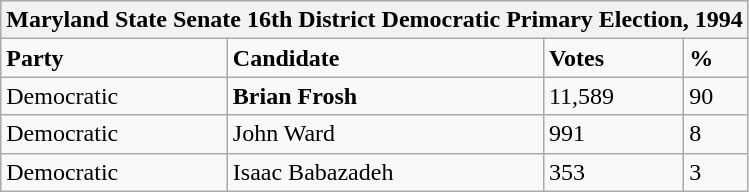<table class="wikitable">
<tr>
<th colspan="4">Maryland State Senate 16th District Democratic Primary Election, 1994</th>
</tr>
<tr>
<td><strong>Party</strong></td>
<td><strong>Candidate</strong></td>
<td><strong>Votes</strong></td>
<td><strong>%</strong></td>
</tr>
<tr>
<td>Democratic</td>
<td><strong>Brian Frosh</strong></td>
<td>11,589</td>
<td>90</td>
</tr>
<tr>
<td>Democratic</td>
<td>John Ward</td>
<td>991</td>
<td>8</td>
</tr>
<tr>
<td>Democratic</td>
<td>Isaac Babazadeh</td>
<td>353</td>
<td>3</td>
</tr>
</table>
